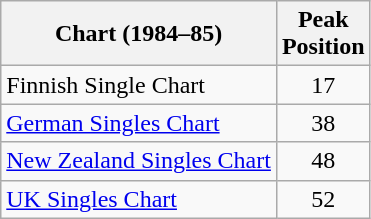<table class="wikitable sortable">
<tr>
<th align="left">Chart (1984–85)</th>
<th align="left">Peak<br>Position</th>
</tr>
<tr>
<td>Finnish Single Chart</td>
<td align="center">17</td>
</tr>
<tr>
<td align="left"><a href='#'>German Singles Chart</a></td>
<td align="center">38</td>
</tr>
<tr>
<td align="left"><a href='#'>New Zealand Singles Chart</a></td>
<td align="center">48</td>
</tr>
<tr>
<td align="left"><a href='#'>UK Singles Chart</a></td>
<td align="center">52</td>
</tr>
</table>
